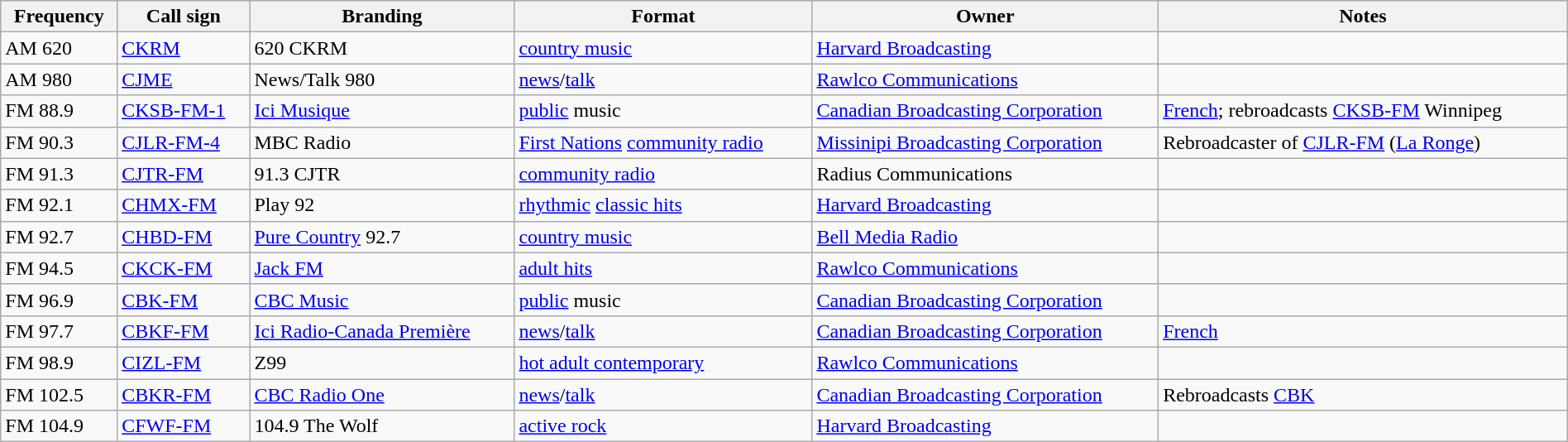<table class="wikitable sortable"  width="100%">
<tr>
<th>Frequency</th>
<th>Call sign</th>
<th>Branding</th>
<th>Format</th>
<th>Owner</th>
<th>Notes</th>
</tr>
<tr>
<td>AM 620</td>
<td><a href='#'>CKRM</a></td>
<td>620 CKRM</td>
<td><a href='#'>country music</a></td>
<td><a href='#'>Harvard Broadcasting</a></td>
<td></td>
</tr>
<tr>
<td>AM 980</td>
<td><a href='#'>CJME</a></td>
<td>News/Talk 980</td>
<td><a href='#'>news</a>/<a href='#'>talk</a></td>
<td><a href='#'>Rawlco Communications</a></td>
<td></td>
</tr>
<tr>
<td>FM 88.9</td>
<td><a href='#'>CKSB-FM-1</a></td>
<td><a href='#'>Ici Musique</a></td>
<td><a href='#'>public</a> music</td>
<td><a href='#'>Canadian Broadcasting Corporation</a></td>
<td><a href='#'>French</a>; rebroadcasts <a href='#'>CKSB-FM</a> Winnipeg</td>
</tr>
<tr>
<td>FM 90.3</td>
<td><a href='#'>CJLR-FM-4</a></td>
<td>MBC Radio</td>
<td><a href='#'>First Nations</a> <a href='#'>community radio</a></td>
<td><a href='#'>Missinipi Broadcasting Corporation</a></td>
<td>Rebroadcaster of <a href='#'>CJLR-FM</a> (<a href='#'>La Ronge</a>)</td>
</tr>
<tr>
<td>FM 91.3</td>
<td><a href='#'>CJTR-FM</a></td>
<td>91.3 CJTR</td>
<td><a href='#'>community radio</a></td>
<td>Radius Communications</td>
<td></td>
</tr>
<tr>
<td>FM 92.1</td>
<td><a href='#'>CHMX-FM</a></td>
<td>Play 92</td>
<td><a href='#'>rhythmic</a> <a href='#'>classic hits</a></td>
<td><a href='#'>Harvard Broadcasting</a></td>
<td></td>
</tr>
<tr>
<td>FM 92.7</td>
<td><a href='#'>CHBD-FM</a></td>
<td><a href='#'>Pure Country</a> 92.7</td>
<td><a href='#'>country music</a></td>
<td><a href='#'>Bell Media Radio</a></td>
<td></td>
</tr>
<tr>
<td>FM 94.5</td>
<td><a href='#'>CKCK-FM</a></td>
<td><a href='#'>Jack FM</a></td>
<td><a href='#'>adult hits</a></td>
<td><a href='#'>Rawlco Communications</a></td>
<td></td>
</tr>
<tr>
<td>FM 96.9</td>
<td><a href='#'>CBK-FM</a></td>
<td><a href='#'>CBC Music</a></td>
<td><a href='#'>public</a> music</td>
<td><a href='#'>Canadian Broadcasting Corporation</a></td>
<td></td>
</tr>
<tr>
<td>FM 97.7</td>
<td><a href='#'>CBKF-FM</a></td>
<td><a href='#'>Ici Radio-Canada Première</a></td>
<td><a href='#'>news</a>/<a href='#'>talk</a></td>
<td><a href='#'>Canadian Broadcasting Corporation</a></td>
<td><a href='#'>French</a></td>
</tr>
<tr>
<td>FM 98.9</td>
<td><a href='#'>CIZL-FM</a></td>
<td>Z99</td>
<td><a href='#'>hot adult contemporary</a></td>
<td><a href='#'>Rawlco Communications</a></td>
<td></td>
</tr>
<tr>
<td>FM 102.5</td>
<td><a href='#'>CBKR-FM</a></td>
<td><a href='#'>CBC Radio One</a></td>
<td><a href='#'>news</a>/<a href='#'>talk</a></td>
<td><a href='#'>Canadian Broadcasting Corporation</a></td>
<td>Rebroadcasts <a href='#'>CBK</a></td>
</tr>
<tr>
<td>FM 104.9</td>
<td><a href='#'>CFWF-FM</a></td>
<td>104.9 The Wolf</td>
<td><a href='#'>active rock</a></td>
<td><a href='#'>Harvard Broadcasting</a></td>
<td></td>
</tr>
</table>
